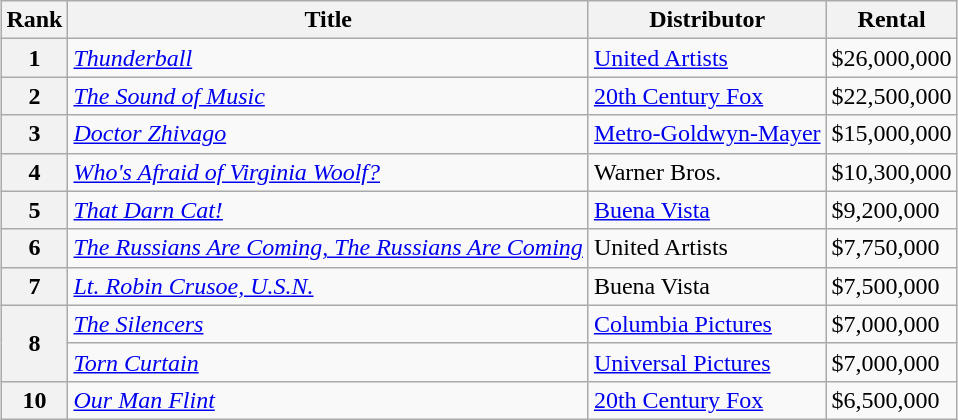<table class="wikitable sortable" style="margin:auto; margin:auto;">
<tr>
<th>Rank</th>
<th>Title</th>
<th>Distributor</th>
<th>Rental</th>
</tr>
<tr>
<th style="text-align:center;">1</th>
<td><em><a href='#'>Thunderball</a></em></td>
<td><a href='#'>United Artists</a></td>
<td>$26,000,000</td>
</tr>
<tr>
<th style="text-align:center;">2</th>
<td><em><a href='#'>The Sound of Music</a></em></td>
<td><a href='#'>20th Century Fox</a></td>
<td>$22,500,000</td>
</tr>
<tr>
<th style="text-align:center;">3</th>
<td><em><a href='#'>Doctor Zhivago</a></em></td>
<td><a href='#'>Metro-Goldwyn-Mayer</a></td>
<td>$15,000,000</td>
</tr>
<tr>
<th style="text-align:center;">4</th>
<td><em><a href='#'>Who's Afraid of Virginia Woolf?</a></em></td>
<td>Warner Bros.</td>
<td>$10,300,000</td>
</tr>
<tr>
<th style="text-align:center;">5</th>
<td><em><a href='#'>That Darn Cat!</a></em></td>
<td><a href='#'>Buena Vista</a></td>
<td>$9,200,000</td>
</tr>
<tr>
<th style="text-align:center;">6</th>
<td><em><a href='#'>The Russians Are Coming, The Russians Are Coming</a></em></td>
<td>United Artists</td>
<td>$7,750,000</td>
</tr>
<tr>
<th style="text-align:center;">7</th>
<td><em><a href='#'>Lt. Robin Crusoe, U.S.N.</a></em></td>
<td>Buena Vista</td>
<td>$7,500,000</td>
</tr>
<tr>
<th rowspan="2" style="text-align:center;">8</th>
<td><em><a href='#'>The Silencers</a></em></td>
<td><a href='#'>Columbia Pictures</a></td>
<td>$7,000,000</td>
</tr>
<tr>
<td><em><a href='#'>Torn Curtain</a></em></td>
<td><a href='#'>Universal Pictures</a></td>
<td>$7,000,000</td>
</tr>
<tr>
<th style="text-align:center;">10</th>
<td><em><a href='#'>Our Man Flint</a></em></td>
<td><a href='#'>20th Century Fox</a></td>
<td>$6,500,000</td>
</tr>
</table>
